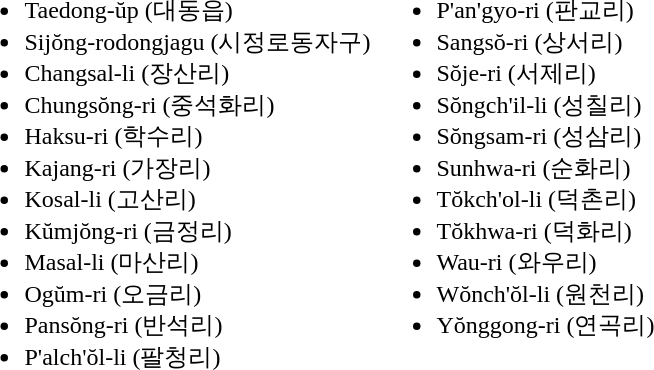<table>
<tr>
<td valign="top"><br><ul><li>Taedong-ŭp (대동읍)</li><li>Sijŏng-rodongjagu (시정로동자구)</li><li>Changsal-li (장산리)</li><li>Chungsŏng-ri (중석화리)</li><li>Haksu-ri (학수리)</li><li>Kajang-ri (가장리)</li><li>Kosal-li (고산리)</li><li>Kŭmjŏng-ri (금정리)</li><li>Masal-li (마산리)</li><li>Ogŭm-ri (오금리)</li><li>Pansŏng-ri (반석리)</li><li>P'alch'ŏl-li (팔청리)</li></ul></td>
<td valign="top"><br><ul><li>P'an'gyo-ri (판교리)</li><li>Sangsŏ-ri (상서리)</li><li>Sŏje-ri (서제리)</li><li>Sŏngch'il-li (성칠리)</li><li>Sŏngsam-ri (성삼리)</li><li>Sunhwa-ri (순화리)</li><li>Tŏkch'ol-li (덕촌리)</li><li>Tŏkhwa-ri (덕화리)</li><li>Wau-ri (와우리)</li><li>Wŏnch'ŏl-li (원천리)</li><li>Yŏnggong-ri (연곡리)</li></ul></td>
</tr>
</table>
